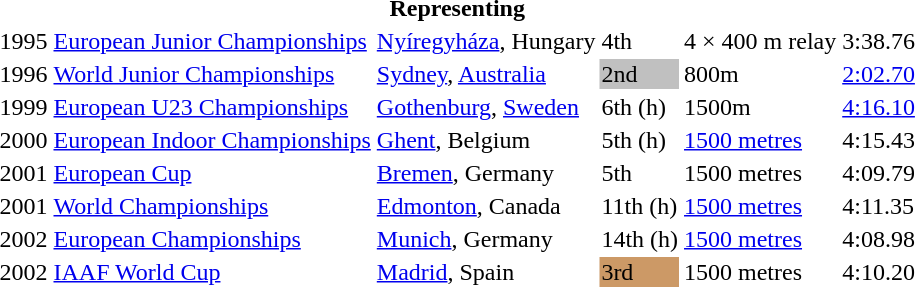<table>
<tr>
<th colspan="6">Representing </th>
</tr>
<tr>
<td>1995</td>
<td><a href='#'>European Junior Championships</a></td>
<td><a href='#'>Nyíregyháza</a>, Hungary</td>
<td>4th</td>
<td>4 × 400 m relay</td>
<td>3:38.76</td>
</tr>
<tr>
<td>1996</td>
<td><a href='#'>World Junior Championships</a></td>
<td><a href='#'>Sydney</a>, <a href='#'>Australia</a></td>
<td bgcolor=silver>2nd</td>
<td>800m</td>
<td><a href='#'>2:02.70</a></td>
</tr>
<tr>
<td>1999</td>
<td><a href='#'>European U23 Championships</a></td>
<td><a href='#'>Gothenburg</a>, <a href='#'>Sweden</a></td>
<td>6th (h)</td>
<td>1500m</td>
<td><a href='#'>4:16.10</a></td>
</tr>
<tr>
<td>2000</td>
<td><a href='#'>European Indoor Championships</a></td>
<td><a href='#'>Ghent</a>, Belgium</td>
<td>5th (h)</td>
<td><a href='#'>1500 metres</a></td>
<td>4:15.43</td>
</tr>
<tr>
<td>2001</td>
<td><a href='#'>European Cup</a></td>
<td><a href='#'>Bremen</a>, Germany</td>
<td>5th</td>
<td>1500 metres</td>
<td>4:09.79</td>
</tr>
<tr>
<td>2001</td>
<td><a href='#'>World Championships</a></td>
<td><a href='#'>Edmonton</a>, Canada</td>
<td>11th (h)</td>
<td><a href='#'>1500 metres</a></td>
<td>4:11.35</td>
</tr>
<tr>
<td>2002</td>
<td><a href='#'>European Championships</a></td>
<td><a href='#'>Munich</a>, Germany</td>
<td>14th (h)</td>
<td><a href='#'>1500 metres</a></td>
<td>4:08.98</td>
</tr>
<tr>
<td>2002</td>
<td><a href='#'>IAAF World Cup</a></td>
<td><a href='#'>Madrid</a>, Spain</td>
<td bgcolor=cc9966>3rd</td>
<td>1500 metres</td>
<td>4:10.20</td>
</tr>
</table>
